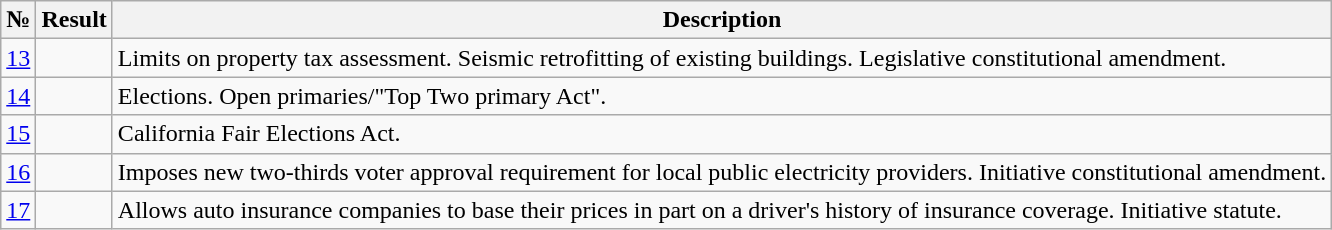<table class="wikitable">
<tr>
<th scope="col">№</th>
<th scope="col">Result</th>
<th scope="col">Description</th>
</tr>
<tr>
<td><a href='#'>13</a></td>
<td></td>
<td>Limits on property tax assessment. Seismic retrofitting of existing buildings. Legislative constitutional amendment.</td>
</tr>
<tr>
<td><a href='#'>14</a></td>
<td></td>
<td>Elections. Open primaries/"Top Two primary Act".</td>
</tr>
<tr>
<td><a href='#'>15</a></td>
<td></td>
<td>California Fair Elections Act.</td>
</tr>
<tr>
<td><a href='#'>16</a></td>
<td></td>
<td>Imposes new two-thirds voter approval requirement for local public electricity providers. Initiative constitutional amendment.</td>
</tr>
<tr>
<td><a href='#'>17</a></td>
<td></td>
<td>Allows auto insurance companies to base their prices in part on a driver's history of insurance coverage. Initiative statute.</td>
</tr>
</table>
